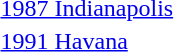<table>
<tr>
<td><a href='#'>1987 Indianapolis</a><br></td>
<td></td>
<td></td>
<td></td>
</tr>
<tr>
<td><a href='#'>1991 Havana</a><br></td>
<td></td>
<td></td>
<td></td>
</tr>
</table>
